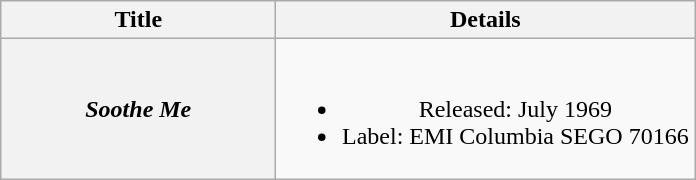<table class="wikitable plainrowheaders" style="text-align:center;" border="1">
<tr>
<th scope="col" style="width:11em;">Title</th>
<th scope="col" style="width:17em;">Details</th>
</tr>
<tr>
<th scope="row"><em>Soothe Me</em></th>
<td><br><ul><li>Released: July 1969</li><li>Label: EMI Columbia SEGO 70166</li></ul></td>
</tr>
</table>
